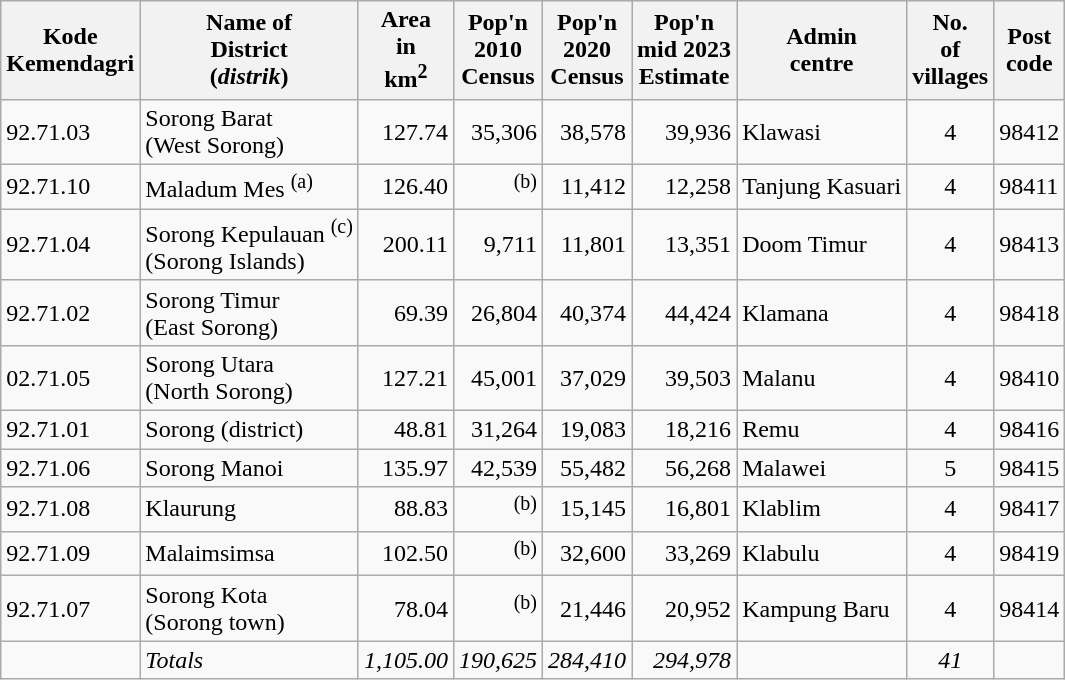<table class="wikitable">
<tr>
<th>Kode <br>Kemendagri</th>
<th>Name of<br>District<br>(<em>distrik</em>)</th>
<th>Area <br>in<br>km<sup>2</sup></th>
<th>Pop'n <br>2010<br>Census</th>
<th>Pop'n <br>2020<br>Census</th>
<th>Pop'n <br>mid 2023<br>Estimate</th>
<th>Admin<br>centre</th>
<th>No.<br>of <br>villages</th>
<th>Post<br>code</th>
</tr>
<tr>
<td>92.71.03</td>
<td>Sorong Barat <br>(West Sorong)</td>
<td align="right">127.74</td>
<td align="right">35,306</td>
<td align="right">38,578</td>
<td align="right">39,936</td>
<td>Klawasi</td>
<td align="center">4</td>
<td>98412</td>
</tr>
<tr>
<td>92.71.10</td>
<td>Maladum Mes <sup>(a)</sup></td>
<td align="right">126.40</td>
<td align="right"><sup>(b)</sup></td>
<td align="right">11,412</td>
<td align="right">12,258</td>
<td>Tanjung Kasuari</td>
<td align="center">4</td>
<td>98411</td>
</tr>
<tr>
<td>92.71.04</td>
<td>Sorong Kepulauan <sup>(c)</sup><br>(Sorong Islands)</td>
<td align="right">200.11</td>
<td align="right">9,711</td>
<td align="right">11,801</td>
<td align="right">13,351</td>
<td>Doom Timur</td>
<td align="center">4</td>
<td>98413</td>
</tr>
<tr>
<td>92.71.02</td>
<td>Sorong Timur <br>(East Sorong)</td>
<td align="right">69.39</td>
<td align="right">26,804</td>
<td align="right">40,374</td>
<td align="right">44,424</td>
<td>Klamana</td>
<td align="center">4</td>
<td>98418</td>
</tr>
<tr>
<td>02.71.05</td>
<td>Sorong Utara <br>(North Sorong)</td>
<td align="right">127.21</td>
<td align="right">45,001</td>
<td align="right">37,029</td>
<td align="right">39,503</td>
<td>Malanu</td>
<td align="center">4</td>
<td>98410</td>
</tr>
<tr>
<td>92.71.01</td>
<td>Sorong (district)</td>
<td align="right">48.81</td>
<td align="right">31,264</td>
<td align="right">19,083</td>
<td align="right">18,216</td>
<td>Remu</td>
<td align="center">4</td>
<td>98416</td>
</tr>
<tr>
<td>92.71.06</td>
<td>Sorong Manoi</td>
<td align="right">135.97</td>
<td align="right">42,539</td>
<td align="right">55,482</td>
<td align="right">56,268</td>
<td>Malawei</td>
<td align="center">5</td>
<td>98415</td>
</tr>
<tr>
<td>92.71.08</td>
<td>Klaurung</td>
<td align="right">88.83</td>
<td align="right"><sup>(b)</sup></td>
<td align="right">15,145</td>
<td align="right">16,801</td>
<td>Klablim</td>
<td align="center">4</td>
<td>98417</td>
</tr>
<tr>
<td>92.71.09</td>
<td>Malaimsimsa</td>
<td align="right">102.50</td>
<td align="right"><sup>(b)</sup></td>
<td align="right">32,600</td>
<td align="right">33,269</td>
<td>Klabulu</td>
<td align="center">4</td>
<td>98419</td>
</tr>
<tr>
<td>92.71.07</td>
<td>Sorong Kota <br>(Sorong town)</td>
<td align="right">78.04</td>
<td align="right"><sup>(b)</sup></td>
<td align="right">21,446</td>
<td align="right">20,952</td>
<td>Kampung Baru</td>
<td align="center">4</td>
<td>98414</td>
</tr>
<tr>
<td></td>
<td><em>Totals</em></td>
<td align="right"><em>1,105.00</em></td>
<td align="right"><em>190,625</em></td>
<td align="right"><em>284,410</em></td>
<td align="right"><em>294,978</em></td>
<td></td>
<td align="center"><em>41</em></td>
<td></td>
</tr>
</table>
